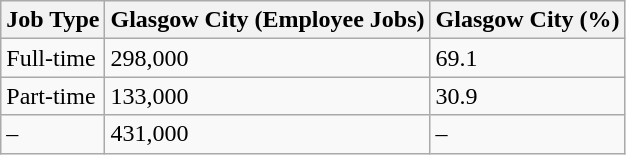<table class="wikitable">
<tr>
<th>Job Type</th>
<th>Glasgow City (Employee Jobs)</th>
<th>Glasgow City (%)</th>
</tr>
<tr>
<td>Full-time</td>
<td>298,000</td>
<td>69.1</td>
</tr>
<tr>
<td>Part-time</td>
<td>133,000</td>
<td>30.9</td>
</tr>
<tr>
<td>–</td>
<td>431,000</td>
<td>–</td>
</tr>
</table>
